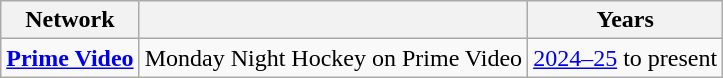<table class="wikitable">
<tr>
<th>Network</th>
<th></th>
<th>Years</th>
</tr>
<tr>
<td><strong><a href='#'>Prime Video</a></strong></td>
<td>Monday Night Hockey on Prime Video</td>
<td><a href='#'>2024–25</a> to present</td>
</tr>
</table>
